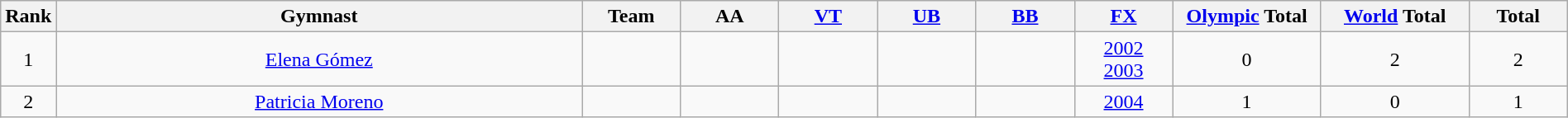<table class="wikitable sortable" width=100% style="text-align:center;">
<tr>
<th style="width:1.8em;">Rank</th>
<th class=unsortable>Gymnast</th>
<th style="width:4.5em;">Team</th>
<th style="width:4.5em;">AA</th>
<th style="width:4.5em;"><a href='#'>VT</a></th>
<th style="width:4.5em;"><a href='#'>UB</a></th>
<th style="width:4.5em;"><a href='#'>BB</a></th>
<th style="width:4.5em;"><a href='#'>FX</a></th>
<th style="width:7.0em;"><a href='#'>Olympic</a> Total</th>
<th style="width:7.0em;"><a href='#'>World</a> Total</th>
<th style="width:4.5em;">Total</th>
</tr>
<tr>
<td>1</td>
<td><a href='#'>Elena Gómez</a></td>
<td></td>
<td></td>
<td></td>
<td></td>
<td></td>
<td> <a href='#'>2002</a><br> <a href='#'>2003</a></td>
<td>0</td>
<td>2</td>
<td>2</td>
</tr>
<tr>
<td>2</td>
<td><a href='#'>Patricia Moreno</a></td>
<td></td>
<td></td>
<td></td>
<td></td>
<td></td>
<td> <a href='#'>2004</a></td>
<td>1</td>
<td>0</td>
<td>1</td>
</tr>
</table>
